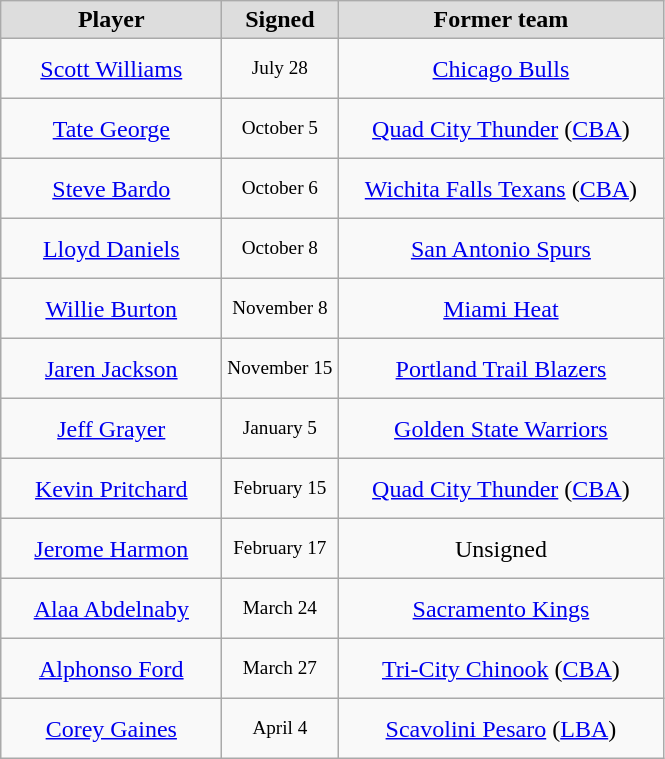<table class="wikitable" style="text-align: center">
<tr align="center" bgcolor="#dddddd">
<td style="width:140px"><strong>Player</strong></td>
<td style="width:70px"><strong>Signed</strong></td>
<td style="width:210px"><strong>Former team</strong></td>
</tr>
<tr style="height:40px">
<td><a href='#'>Scott Williams</a></td>
<td style="font-size: 80%">July 28</td>
<td><a href='#'>Chicago Bulls</a></td>
</tr>
<tr style="height:40px">
<td><a href='#'>Tate George</a></td>
<td style="font-size: 80%">October 5</td>
<td><a href='#'>Quad City Thunder</a> (<a href='#'>CBA</a>)</td>
</tr>
<tr style="height:40px">
<td><a href='#'>Steve Bardo</a></td>
<td style="font-size: 80%">October 6</td>
<td><a href='#'>Wichita Falls Texans</a> (<a href='#'>CBA</a>)</td>
</tr>
<tr style="height:40px">
<td><a href='#'>Lloyd Daniels</a></td>
<td style="font-size: 80%">October 8</td>
<td><a href='#'>San Antonio Spurs</a></td>
</tr>
<tr style="height:40px">
<td><a href='#'>Willie Burton</a></td>
<td style="font-size: 80%">November 8</td>
<td><a href='#'>Miami Heat</a></td>
</tr>
<tr style="height:40px">
<td><a href='#'>Jaren Jackson</a></td>
<td style="font-size: 80%">November 15</td>
<td><a href='#'>Portland Trail Blazers</a></td>
</tr>
<tr style="height:40px">
<td><a href='#'>Jeff Grayer</a></td>
<td style="font-size: 80%">January 5</td>
<td><a href='#'>Golden State Warriors</a></td>
</tr>
<tr style="height:40px">
<td><a href='#'>Kevin Pritchard</a></td>
<td style="font-size: 80%">February 15</td>
<td><a href='#'>Quad City Thunder</a> (<a href='#'>CBA</a>)</td>
</tr>
<tr style="height:40px">
<td><a href='#'>Jerome Harmon</a></td>
<td style="font-size: 80%">February 17</td>
<td>Unsigned</td>
</tr>
<tr style="height:40px">
<td><a href='#'>Alaa Abdelnaby</a></td>
<td style="font-size: 80%">March 24</td>
<td><a href='#'>Sacramento Kings</a></td>
</tr>
<tr style="height:40px">
<td><a href='#'>Alphonso Ford</a></td>
<td style="font-size: 80%">March 27</td>
<td><a href='#'>Tri-City Chinook</a> (<a href='#'>CBA</a>)</td>
</tr>
<tr style="height:40px">
<td><a href='#'>Corey Gaines</a></td>
<td style="font-size: 80%">April 4</td>
<td><a href='#'>Scavolini Pesaro</a> (<a href='#'>LBA</a>)</td>
</tr>
</table>
